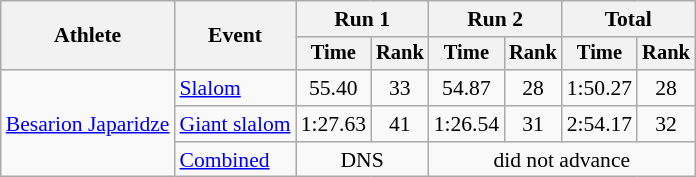<table class="wikitable" style="font-size:90%">
<tr>
<th rowspan=2>Athlete</th>
<th rowspan=2>Event</th>
<th colspan=2>Run 1</th>
<th colspan=2>Run 2</th>
<th colspan=2>Total</th>
</tr>
<tr style="font-size:95%">
<th>Time</th>
<th>Rank</th>
<th>Time</th>
<th>Rank</th>
<th>Time</th>
<th>Rank</th>
</tr>
<tr align=center>
<td align="left" rowspan="3"><a href='#'>Besarion Japaridze</a></td>
<td align="left"><a href='#'>Slalom</a></td>
<td>55.40</td>
<td>33</td>
<td>54.87</td>
<td>28</td>
<td>1:50.27</td>
<td>28</td>
</tr>
<tr align=center>
<td align="left"><a href='#'>Giant slalom</a></td>
<td>1:27.63</td>
<td>41</td>
<td>1:26.54</td>
<td>31</td>
<td>2:54.17</td>
<td>32</td>
</tr>
<tr align=center>
<td align="left"><a href='#'>Combined</a></td>
<td colspan=2>DNS</td>
<td colspan=4>did not advance</td>
</tr>
</table>
